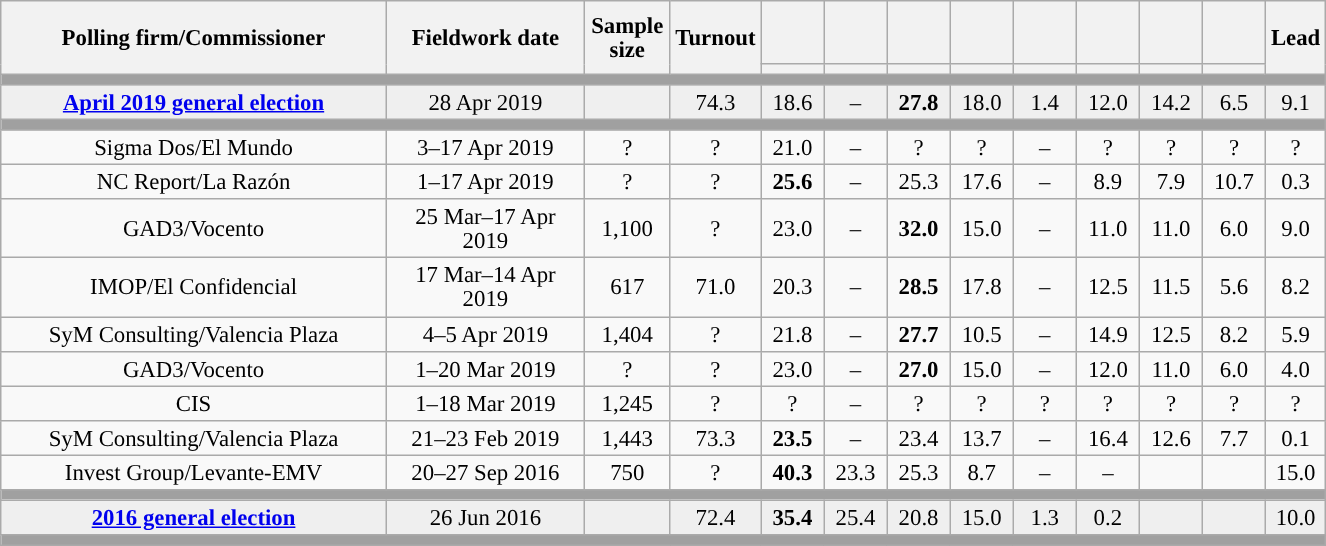<table class="wikitable collapsible collapsed" style="text-align:center; font-size:95%; line-height:16px;">
<tr style="height:42px;">
<th style="width:250px;" rowspan="2">Polling firm/Commissioner</th>
<th style="width:125px;" rowspan="2">Fieldwork date</th>
<th style="width:50px;" rowspan="2">Sample size</th>
<th style="width:45px;" rowspan="2">Turnout</th>
<th style="width:35px;"></th>
<th style="width:35px;"></th>
<th style="width:35px;"></th>
<th style="width:35px;"></th>
<th style="width:35px;"></th>
<th style="width:35px;"></th>
<th style="width:35px;"></th>
<th style="width:35px;"></th>
<th style="width:30px;" rowspan="2">Lead</th>
</tr>
<tr>
<th style="color:inherit;background:"></th>
<th style="color:inherit;background:"></th>
<th style="color:inherit;background:"></th>
<th style="color:inherit;background:"></th>
<th style="color:inherit;background:"></th>
<th style="color:inherit;background:"></th>
<th style="color:inherit;background:"></th>
<th style="color:inherit;background:"></th>
</tr>
<tr>
<td colspan="13" style="background:#A0A0A0"></td>
</tr>
<tr style="background:#EFEFEF;">
<td><strong><a href='#'>April 2019 general election</a></strong></td>
<td>28 Apr 2019</td>
<td></td>
<td>74.3</td>
<td>18.6<br></td>
<td>–</td>
<td><strong>27.8</strong><br></td>
<td>18.0<br></td>
<td>1.4<br></td>
<td>12.0<br></td>
<td>14.2<br></td>
<td>6.5<br></td>
<td style="background:">9.1</td>
</tr>
<tr>
<td colspan="13" style="background:#A0A0A0"></td>
</tr>
<tr>
<td>Sigma Dos/El Mundo</td>
<td>3–17 Apr 2019</td>
<td>?</td>
<td>?</td>
<td>21.0<br></td>
<td>–</td>
<td>?<br></td>
<td>?<br></td>
<td>–</td>
<td>?<br></td>
<td>?<br></td>
<td>?<br></td>
<td style="background:">?</td>
</tr>
<tr>
<td>NC Report/La Razón</td>
<td>1–17 Apr 2019</td>
<td>?</td>
<td>?</td>
<td><strong>25.6</strong><br></td>
<td>–</td>
<td>25.3<br></td>
<td>17.6<br></td>
<td>–</td>
<td>8.9<br></td>
<td>7.9<br></td>
<td>10.7<br></td>
<td style="background:">0.3</td>
</tr>
<tr>
<td>GAD3/Vocento</td>
<td>25 Mar–17 Apr 2019</td>
<td>1,100</td>
<td>?</td>
<td>23.0<br></td>
<td>–</td>
<td><strong>32.0</strong><br></td>
<td>15.0<br></td>
<td>–</td>
<td>11.0<br></td>
<td>11.0<br></td>
<td>6.0<br></td>
<td style="background:">9.0</td>
</tr>
<tr>
<td>IMOP/El Confidencial</td>
<td>17 Mar–14 Apr 2019</td>
<td>617</td>
<td>71.0</td>
<td>20.3<br></td>
<td>–</td>
<td><strong>28.5</strong><br></td>
<td>17.8<br></td>
<td>–</td>
<td>12.5<br></td>
<td>11.5<br></td>
<td>5.6<br></td>
<td style="background:">8.2</td>
</tr>
<tr>
<td>SyM Consulting/Valencia Plaza</td>
<td>4–5 Apr 2019</td>
<td>1,404</td>
<td>?</td>
<td>21.8<br></td>
<td>–</td>
<td><strong>27.7</strong><br></td>
<td>10.5<br></td>
<td>–</td>
<td>14.9<br></td>
<td>12.5<br></td>
<td>8.2<br></td>
<td style="background:">5.9</td>
</tr>
<tr>
<td>GAD3/Vocento</td>
<td>1–20 Mar 2019</td>
<td>?</td>
<td>?</td>
<td>23.0<br></td>
<td>–</td>
<td><strong>27.0</strong><br></td>
<td>15.0<br></td>
<td>–</td>
<td>12.0<br></td>
<td>11.0<br></td>
<td>6.0<br></td>
<td style="background:">4.0</td>
</tr>
<tr>
<td>CIS</td>
<td>1–18 Mar 2019</td>
<td>1,245</td>
<td>?</td>
<td>?<br></td>
<td>–</td>
<td>?<br></td>
<td>?<br></td>
<td>?<br></td>
<td>?<br></td>
<td>?<br></td>
<td>?<br></td>
<td style="background:">?</td>
</tr>
<tr>
<td>SyM Consulting/Valencia Plaza</td>
<td>21–23 Feb 2019</td>
<td>1,443</td>
<td>73.3</td>
<td><strong>23.5</strong><br></td>
<td>–</td>
<td>23.4<br></td>
<td>13.7<br></td>
<td>–</td>
<td>16.4<br></td>
<td>12.6<br></td>
<td>7.7<br></td>
<td style="background:">0.1</td>
</tr>
<tr>
<td>Invest Group/Levante-EMV</td>
<td>20–27 Sep 2016</td>
<td>750</td>
<td>?</td>
<td><strong>40.3</strong><br></td>
<td>23.3<br></td>
<td>25.3<br></td>
<td>8.7<br></td>
<td>–</td>
<td>–</td>
<td></td>
<td></td>
<td style="background:">15.0</td>
</tr>
<tr>
<td colspan="13" style="background:#A0A0A0"></td>
</tr>
<tr style="background:#EFEFEF;">
<td><strong><a href='#'>2016 general election</a></strong></td>
<td>26 Jun 2016</td>
<td></td>
<td>72.4</td>
<td><strong>35.4</strong><br></td>
<td>25.4<br></td>
<td>20.8<br></td>
<td>15.0<br></td>
<td>1.3<br></td>
<td>0.2<br></td>
<td></td>
<td></td>
<td style="background:">10.0</td>
</tr>
<tr>
<td colspan="13" style="background:#A0A0A0"></td>
</tr>
</table>
